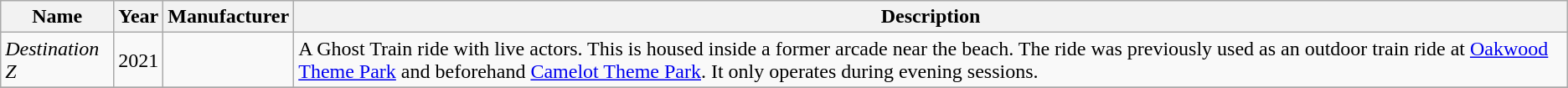<table class="wikitable">
<tr>
<th>Name</th>
<th>Year</th>
<th>Manufacturer</th>
<th>Description</th>
</tr>
<tr>
<td><em>Destination Z</em></td>
<td>2021</td>
<td></td>
<td>A Ghost Train ride with live actors. This is housed inside a former arcade near the beach. The ride was previously used as an outdoor train ride at <a href='#'>Oakwood Theme Park</a> and beforehand <a href='#'>Camelot Theme Park</a>. It only operates during evening sessions.</td>
</tr>
<tr>
</tr>
</table>
